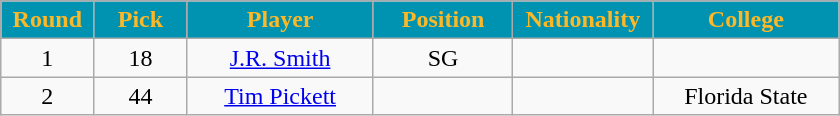<table class="wikitable sortable sortable">
<tr>
<th style="background:#0093B1; color:#FDB827" width="10%">Round</th>
<th style="background:#0093B1; color:#FDB827" width="10%">Pick</th>
<th style="background:#0093B1; color:#FDB827" width="20%">Player</th>
<th style="background:#0093B1; color:#FDB827" width="15%">Position</th>
<th style="background:#0093B1; color:#FDB827" width="15%">Nationality</th>
<th style="background:#0093B1; color:#FDB827" width="20%">College</th>
</tr>
<tr style="text-align: center">
<td>1</td>
<td>18</td>
<td><a href='#'>J.R. Smith</a></td>
<td>SG</td>
<td></td>
<td></td>
</tr>
<tr style="text-align: center">
<td>2</td>
<td>44</td>
<td><a href='#'>Tim Pickett</a></td>
<td></td>
<td></td>
<td>Florida State</td>
</tr>
</table>
